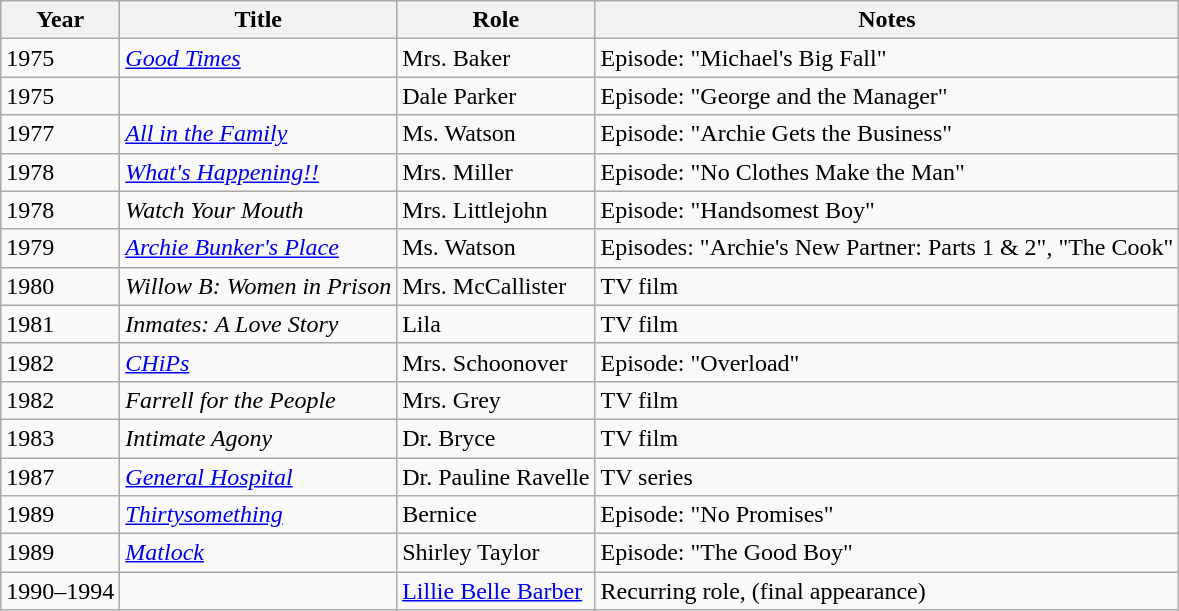<table class="wikitable sortable">
<tr>
<th>Year</th>
<th>Title</th>
<th>Role</th>
<th class="unsortable">Notes</th>
</tr>
<tr>
<td>1975</td>
<td><em><a href='#'>Good Times</a></em></td>
<td>Mrs. Baker</td>
<td>Episode: "Michael's Big Fall"</td>
</tr>
<tr>
<td>1975</td>
<td><em></em></td>
<td>Dale Parker</td>
<td>Episode: "George and the Manager"</td>
</tr>
<tr>
<td>1977</td>
<td><em><a href='#'>All in the Family</a></em></td>
<td>Ms. Watson</td>
<td>Episode: "Archie Gets the Business"</td>
</tr>
<tr>
<td>1978</td>
<td><em><a href='#'>What's Happening!!</a></em></td>
<td>Mrs. Miller</td>
<td>Episode: "No Clothes Make the Man"</td>
</tr>
<tr>
<td>1978</td>
<td><em>Watch Your Mouth</em></td>
<td>Mrs. Littlejohn</td>
<td>Episode: "Handsomest Boy"</td>
</tr>
<tr>
<td>1979</td>
<td><em><a href='#'>Archie Bunker's Place</a></em></td>
<td>Ms. Watson</td>
<td>Episodes: "Archie's New Partner: Parts 1 & 2", "The Cook"</td>
</tr>
<tr>
<td>1980</td>
<td><em>Willow B: Women in Prison</em></td>
<td>Mrs. McCallister</td>
<td>TV film</td>
</tr>
<tr>
<td>1981</td>
<td><em>Inmates: A Love Story</em></td>
<td>Lila</td>
<td>TV film</td>
</tr>
<tr>
<td>1982</td>
<td><em><a href='#'>CHiPs</a></em></td>
<td>Mrs. Schoonover</td>
<td>Episode: "Overload"</td>
</tr>
<tr>
<td>1982</td>
<td><em>Farrell for the People</em></td>
<td>Mrs. Grey</td>
<td>TV film</td>
</tr>
<tr>
<td>1983</td>
<td><em>Intimate Agony</em></td>
<td>Dr. Bryce</td>
<td>TV film</td>
</tr>
<tr>
<td>1987</td>
<td><em><a href='#'>General Hospital</a></em></td>
<td>Dr. Pauline Ravelle</td>
<td>TV series</td>
</tr>
<tr>
<td>1989</td>
<td><em><a href='#'>Thirtysomething</a></em></td>
<td>Bernice</td>
<td>Episode: "No Promises"</td>
</tr>
<tr>
<td>1989</td>
<td><em><a href='#'>Matlock</a></em></td>
<td>Shirley Taylor</td>
<td>Episode: "The Good Boy"</td>
</tr>
<tr>
<td>1990–1994</td>
<td><em></em></td>
<td><a href='#'>Lillie Belle Barber</a></td>
<td>Recurring role, (final appearance)</td>
</tr>
</table>
